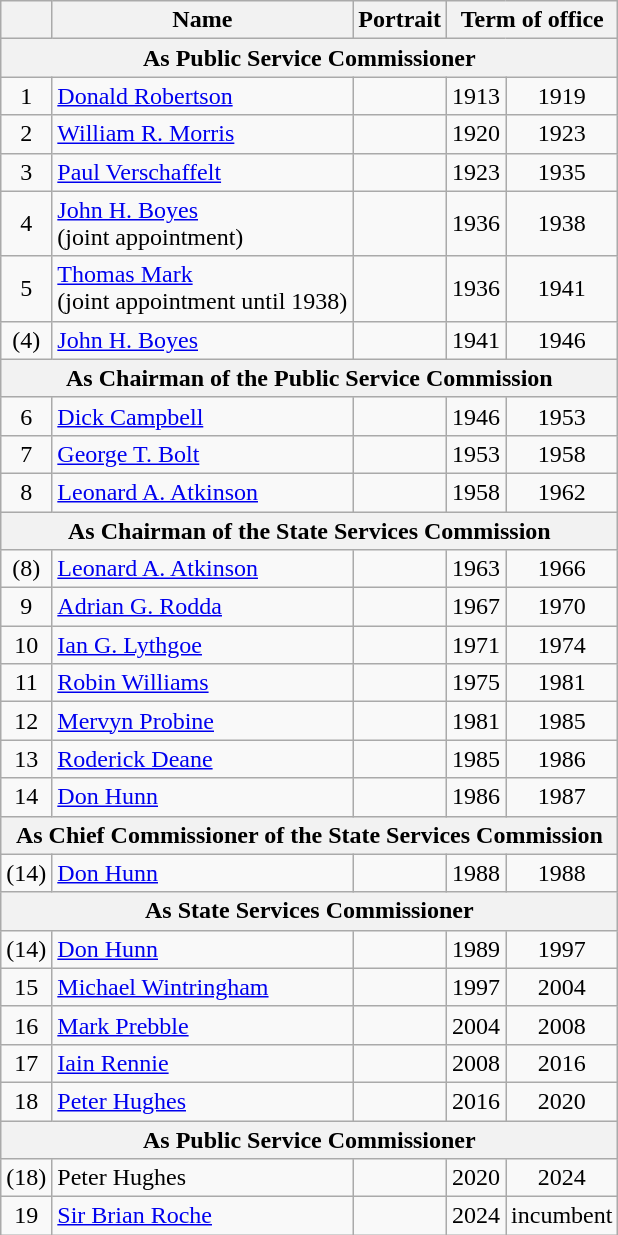<table class="wikitable">
<tr>
<th></th>
<th>Name</th>
<th>Portrait</th>
<th colspan=2>Term of office</th>
</tr>
<tr>
<th colspan=5>As Public Service Commissioner</th>
</tr>
<tr>
<td align="center">1</td>
<td><a href='#'>Donald Robertson</a></td>
<td></td>
<td>1913</td>
<td align="center">1919</td>
</tr>
<tr>
<td align="center">2</td>
<td><a href='#'>William R. Morris</a></td>
<td></td>
<td>1920</td>
<td align="center">1923</td>
</tr>
<tr>
<td align="center">3</td>
<td><a href='#'>Paul Verschaffelt</a></td>
<td></td>
<td>1923</td>
<td align="center">1935</td>
</tr>
<tr>
<td align="center">4</td>
<td><a href='#'>John H. Boyes</a><br>(joint appointment)</td>
<td></td>
<td>1936</td>
<td align="center">1938</td>
</tr>
<tr>
<td align="center">5</td>
<td><a href='#'>Thomas Mark</a><br>(joint appointment until 1938)</td>
<td></td>
<td>1936</td>
<td align="center">1941</td>
</tr>
<tr>
<td align="center">(4)</td>
<td><a href='#'>John H. Boyes</a></td>
<td></td>
<td>1941</td>
<td align="center">1946</td>
</tr>
<tr>
<th colspan=5>As Chairman of the Public Service Commission</th>
</tr>
<tr>
<td align="center">6</td>
<td><a href='#'>Dick Campbell</a></td>
<td></td>
<td>1946</td>
<td align="center">1953</td>
</tr>
<tr>
<td align="center">7</td>
<td><a href='#'>George T. Bolt</a></td>
<td></td>
<td>1953</td>
<td align="center">1958</td>
</tr>
<tr>
<td align="center">8</td>
<td><a href='#'>Leonard A. Atkinson</a></td>
<td></td>
<td>1958</td>
<td align="center">1962</td>
</tr>
<tr>
<th colspan=5>As Chairman of the State Services Commission</th>
</tr>
<tr>
<td align="center">(8)</td>
<td><a href='#'>Leonard A. Atkinson</a></td>
<td></td>
<td>1963</td>
<td align="center">1966</td>
</tr>
<tr>
<td align="center">9</td>
<td><a href='#'>Adrian G. Rodda</a></td>
<td></td>
<td>1967</td>
<td align="center">1970</td>
</tr>
<tr>
<td align="center">10</td>
<td><a href='#'>Ian G. Lythgoe</a></td>
<td></td>
<td>1971</td>
<td align="center">1974</td>
</tr>
<tr>
<td align="center">11</td>
<td><a href='#'>Robin Williams</a></td>
<td></td>
<td>1975</td>
<td align="center">1981</td>
</tr>
<tr>
<td align="center">12</td>
<td><a href='#'>Mervyn Probine</a></td>
<td></td>
<td>1981</td>
<td align="center">1985</td>
</tr>
<tr>
<td align="center">13</td>
<td><a href='#'>Roderick Deane</a></td>
<td></td>
<td>1985</td>
<td align="center">1986</td>
</tr>
<tr>
<td align="center">14</td>
<td><a href='#'>Don Hunn</a></td>
<td></td>
<td>1986</td>
<td align="center">1987</td>
</tr>
<tr>
<th colspan=5>As Chief Commissioner of the State Services Commission</th>
</tr>
<tr>
<td align="center">(14)</td>
<td><a href='#'>Don Hunn</a></td>
<td></td>
<td>1988</td>
<td align="center">1988</td>
</tr>
<tr>
<th colspan=5>As State Services Commissioner</th>
</tr>
<tr>
<td align="center">(14)</td>
<td><a href='#'>Don Hunn</a></td>
<td></td>
<td>1989</td>
<td align="center">1997</td>
</tr>
<tr>
<td align="center">15</td>
<td><a href='#'>Michael Wintringham</a></td>
<td></td>
<td>1997</td>
<td align="center">2004</td>
</tr>
<tr>
<td align="center">16</td>
<td><a href='#'>Mark Prebble</a></td>
<td></td>
<td>2004</td>
<td align="center">2008</td>
</tr>
<tr>
<td align="center">17</td>
<td><a href='#'>Iain Rennie</a></td>
<td></td>
<td>2008</td>
<td align="center">2016</td>
</tr>
<tr>
<td align="center">18</td>
<td><a href='#'>Peter Hughes</a></td>
<td></td>
<td>2016</td>
<td align="center">2020</td>
</tr>
<tr>
<th colspan=5>As Public Service Commissioner</th>
</tr>
<tr>
<td align="center">(18)</td>
<td>Peter Hughes</td>
<td></td>
<td>2020</td>
<td align="center">2024</td>
</tr>
<tr>
<td align="center">19</td>
<td><a href='#'>Sir Brian Roche</a></td>
<td></td>
<td>2024</td>
<td align="center">incumbent</td>
</tr>
</table>
